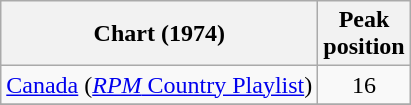<table class="wikitable sortable">
<tr>
<th>Chart (1974)</th>
<th>Peak<br>position</th>
</tr>
<tr>
<td><a href='#'>Canada</a> (<a href='#'><em>RPM</em> Country Playlist</a>)</td>
<td align="center">16</td>
</tr>
<tr>
</tr>
</table>
